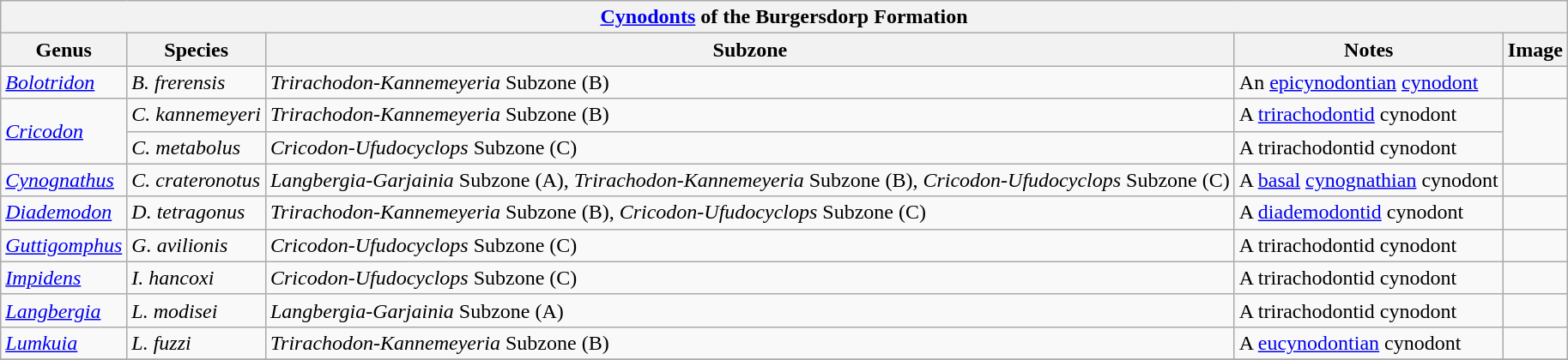<table class="wikitable" align="center">
<tr>
<th colspan="5" align="center"><strong><a href='#'>Cynodonts</a> of the Burgersdorp Formation</strong></th>
</tr>
<tr>
<th>Genus</th>
<th>Species</th>
<th>Subzone</th>
<th>Notes</th>
<th>Image</th>
</tr>
<tr>
<td><em><a href='#'>Bolotridon</a></em></td>
<td><em>B. frerensis</em></td>
<td><em>Trirachodon</em>-<em>Kannemeyeria</em> Subzone (B)</td>
<td>An <a href='#'>epicynodontian</a> <a href='#'>cynodont</a></td>
<td></td>
</tr>
<tr>
<td rowspan=2><em><a href='#'>Cricodon</a></em></td>
<td><em>C. kannemeyeri</em></td>
<td><em>Trirachodon</em>-<em>Kannemeyeria</em> Subzone (B)</td>
<td>A <a href='#'>trirachodontid</a> cynodont</td>
<td rowspan="2"></td>
</tr>
<tr>
<td><em>C. metabolus</em></td>
<td><em>Cricodon</em>-<em>Ufudocyclops</em> Subzone (C)</td>
<td>A trirachodontid cynodont</td>
</tr>
<tr>
<td><em><a href='#'>Cynognathus</a></em></td>
<td><em>C. crateronotus</em></td>
<td><em>Langbergia-Garjainia</em> Subzone (A), <em>Trirachodon</em>-<em>Kannemeyeria</em> Subzone (B), <em>Cricodon</em>-<em>Ufudocyclops</em> Subzone (C)</td>
<td>A <a href='#'>basal</a> <a href='#'>cynognathian</a> cynodont</td>
<td></td>
</tr>
<tr>
<td><em><a href='#'>Diademodon</a></em></td>
<td><em>D. tetragonus</em></td>
<td><em>Trirachodon</em>-<em>Kannemeyeria</em> Subzone (B), <em>Cricodon</em>-<em>Ufudocyclops</em> Subzone (C)</td>
<td>A <a href='#'>diademodontid</a> cynodont</td>
<td></td>
</tr>
<tr>
<td><em><a href='#'>Guttigomphus</a></em></td>
<td><em>G. avilionis</em></td>
<td><em>Cricodon</em>-<em>Ufudocyclops</em> Subzone (C)</td>
<td>A trirachodontid cynodont</td>
<td></td>
</tr>
<tr>
<td><em><a href='#'>Impidens</a></em></td>
<td><em>I. hancoxi</em></td>
<td><em>Cricodon</em>-<em>Ufudocyclops</em> Subzone (C)</td>
<td>A trirachodontid cynodont</td>
<td></td>
</tr>
<tr>
<td><em><a href='#'>Langbergia</a></em></td>
<td><em>L. modisei</em></td>
<td><em>Langbergia</em>-<em>Garjainia</em> Subzone (A)</td>
<td>A trirachodontid cynodont</td>
<td></td>
</tr>
<tr>
<td><em><a href='#'>Lumkuia</a></em></td>
<td><em>L. fuzzi</em></td>
<td><em>Trirachodon</em>-<em>Kannemeyeria</em> Subzone (B)</td>
<td>A <a href='#'>eucynodontian</a> cynodont</td>
<td></td>
</tr>
<tr>
</tr>
</table>
